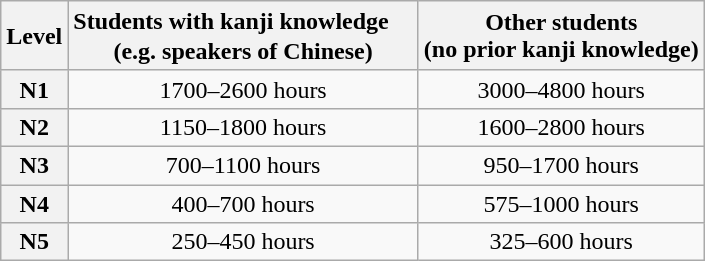<table class="wikitable">
<tr>
<th>Level</th>
<th>Students with kanji knowledge　<br>(e.g. speakers of Chinese)</th>
<th>Other students<br>(no prior kanji knowledge)</th>
</tr>
<tr>
<th style="text-align:center;">N1</th>
<td style="text-align:center;">1700–2600 hours</td>
<td style="text-align:center;">3000–4800 hours</td>
</tr>
<tr>
<th style="text-align:center;">N2</th>
<td style="text-align:center;">1150–1800 hours</td>
<td style="text-align:center;">1600–2800 hours</td>
</tr>
<tr>
<th style="text-align:center;">N3</th>
<td style="text-align:center;">700–1100 hours</td>
<td style="text-align:center;">950–1700 hours</td>
</tr>
<tr>
<th style="text-align:center;">N4</th>
<td style="text-align:center;">400–700 hours</td>
<td style="text-align:center;">575–1000 hours</td>
</tr>
<tr>
<th style="text-align:center;">N5</th>
<td style="text-align:center;">250–450 hours</td>
<td style="text-align:center;">325–600 hours</td>
</tr>
</table>
